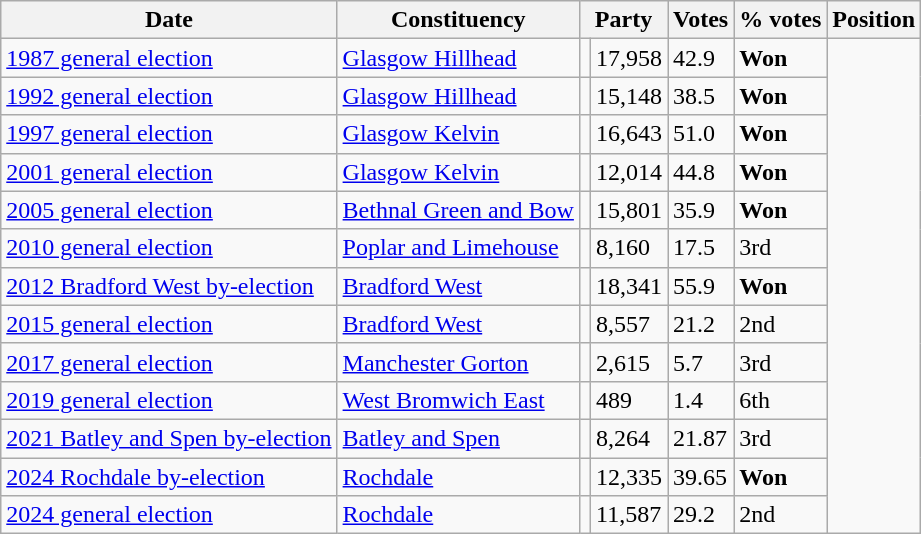<table class="wikitable">
<tr>
<th>Date</th>
<th>Constituency</th>
<th colspan=2>Party</th>
<th>Votes</th>
<th>% votes</th>
<th>Position</th>
</tr>
<tr>
<td><a href='#'>1987 general election</a></td>
<td><a href='#'>Glasgow Hillhead</a></td>
<td></td>
<td>17,958</td>
<td>42.9</td>
<td><strong>Won</strong></td>
</tr>
<tr>
<td><a href='#'>1992 general election</a></td>
<td><a href='#'>Glasgow Hillhead</a></td>
<td></td>
<td>15,148</td>
<td>38.5</td>
<td><strong>Won</strong></td>
</tr>
<tr>
<td><a href='#'>1997 general election</a></td>
<td><a href='#'>Glasgow Kelvin</a></td>
<td></td>
<td>16,643</td>
<td>51.0</td>
<td><strong>Won</strong></td>
</tr>
<tr>
<td><a href='#'>2001 general election</a></td>
<td><a href='#'>Glasgow Kelvin</a></td>
<td></td>
<td>12,014</td>
<td>44.8</td>
<td><strong>Won</strong></td>
</tr>
<tr>
<td><a href='#'>2005 general election</a></td>
<td><a href='#'>Bethnal Green and Bow</a></td>
<td></td>
<td>15,801</td>
<td>35.9</td>
<td><strong>Won</strong></td>
</tr>
<tr>
<td><a href='#'>2010 general election</a></td>
<td><a href='#'>Poplar and Limehouse</a></td>
<td></td>
<td>8,160</td>
<td>17.5</td>
<td>3rd</td>
</tr>
<tr>
<td><a href='#'>2012 Bradford West by-election</a></td>
<td><a href='#'>Bradford West</a></td>
<td></td>
<td>18,341</td>
<td>55.9</td>
<td><strong>Won</strong></td>
</tr>
<tr>
<td><a href='#'>2015 general election</a></td>
<td><a href='#'>Bradford West</a></td>
<td></td>
<td>8,557</td>
<td>21.2</td>
<td>2nd</td>
</tr>
<tr>
<td><a href='#'>2017 general election</a></td>
<td><a href='#'>Manchester Gorton</a></td>
<td></td>
<td>2,615</td>
<td>5.7</td>
<td>3rd</td>
</tr>
<tr>
<td><a href='#'>2019 general election</a></td>
<td><a href='#'>West Bromwich East</a></td>
<td></td>
<td>489</td>
<td>1.4</td>
<td>6th</td>
</tr>
<tr>
<td><a href='#'>2021 Batley and Spen by-election</a></td>
<td><a href='#'>Batley and Spen</a></td>
<td></td>
<td>8,264</td>
<td>21.87</td>
<td>3rd</td>
</tr>
<tr>
<td><a href='#'>2024 Rochdale by-election</a></td>
<td><a href='#'>Rochdale</a></td>
<td></td>
<td>12,335</td>
<td>39.65</td>
<td><strong>Won</strong></td>
</tr>
<tr>
<td><a href='#'>2024 general election</a></td>
<td><a href='#'>Rochdale</a></td>
<td></td>
<td>11,587</td>
<td>29.2</td>
<td>2nd</td>
</tr>
</table>
